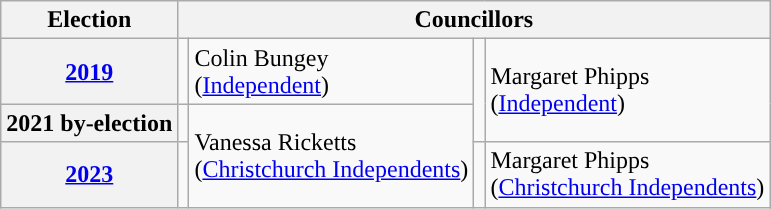<table class="wikitable">
<tr>
<th>Election</th>
<th colspan="4">Councillors</th>
</tr>
<tr>
<th><a href='#'>2019</a></th>
<td style="background-color: "></td>
<td>Colin Bungey<br>(<a href='#'>Independent</a>)</td>
<td rowspan="2" style="background-color: "></td>
<td rowspan="2">Margaret Phipps<br>(<a href='#'>Independent</a>)</td>
</tr>
<tr>
<th>2021 by-election</th>
<td style="background-color: "></td>
<td rowspan="2">Vanessa Ricketts<br>(<a href='#'>Christchurch Independents</a>)</td>
</tr>
<tr>
<th><a href='#'>2023</a></th>
<td style="background-color: "></td>
<td style="background-color: "></td>
<td>Margaret Phipps<br>(<a href='#'>Christchurch Independents</a>)</td>
</tr>
</table>
